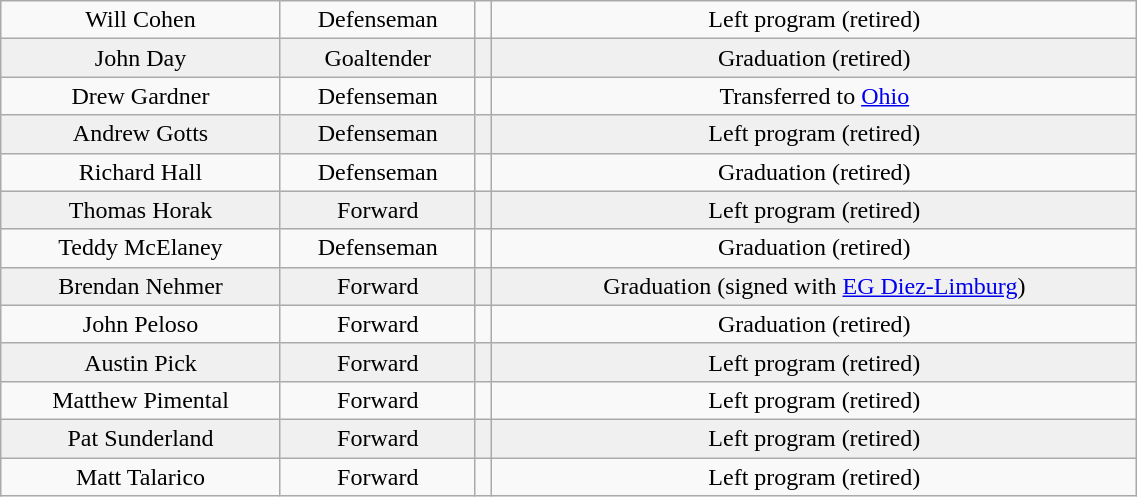<table class="wikitable" width="60%">
<tr align="center" bgcolor="">
<td>Will Cohen</td>
<td>Defenseman</td>
<td></td>
<td>Left program (retired)</td>
</tr>
<tr align="center" bgcolor="f0f0f0">
<td>John Day</td>
<td>Goaltender</td>
<td></td>
<td>Graduation (retired)</td>
</tr>
<tr align="center" bgcolor="">
<td>Drew Gardner</td>
<td>Defenseman</td>
<td></td>
<td>Transferred to <a href='#'>Ohio</a></td>
</tr>
<tr align="center" bgcolor="f0f0f0">
<td>Andrew Gotts</td>
<td>Defenseman</td>
<td></td>
<td>Left program (retired)</td>
</tr>
<tr align="center" bgcolor="">
<td>Richard Hall</td>
<td>Defenseman</td>
<td></td>
<td>Graduation (retired)</td>
</tr>
<tr align="center" bgcolor="f0f0f0">
<td>Thomas Horak</td>
<td>Forward</td>
<td></td>
<td>Left program (retired)</td>
</tr>
<tr align="center" bgcolor="">
<td>Teddy McElaney</td>
<td>Defenseman</td>
<td></td>
<td>Graduation (retired)</td>
</tr>
<tr align="center" bgcolor="f0f0f0">
<td>Brendan Nehmer</td>
<td>Forward</td>
<td></td>
<td>Graduation (signed with <a href='#'>EG Diez-Limburg</a>)</td>
</tr>
<tr align="center" bgcolor="">
<td>John Peloso</td>
<td>Forward</td>
<td></td>
<td>Graduation (retired)</td>
</tr>
<tr align="center" bgcolor="f0f0f0">
<td>Austin Pick</td>
<td>Forward</td>
<td></td>
<td>Left program (retired)</td>
</tr>
<tr align="center" bgcolor="">
<td>Matthew Pimental</td>
<td>Forward</td>
<td></td>
<td>Left program (retired)</td>
</tr>
<tr align="center" bgcolor="f0f0f0">
<td>Pat Sunderland</td>
<td>Forward</td>
<td></td>
<td>Left program (retired)</td>
</tr>
<tr align="center" bgcolor="">
<td>Matt Talarico</td>
<td>Forward</td>
<td></td>
<td>Left program (retired)</td>
</tr>
</table>
